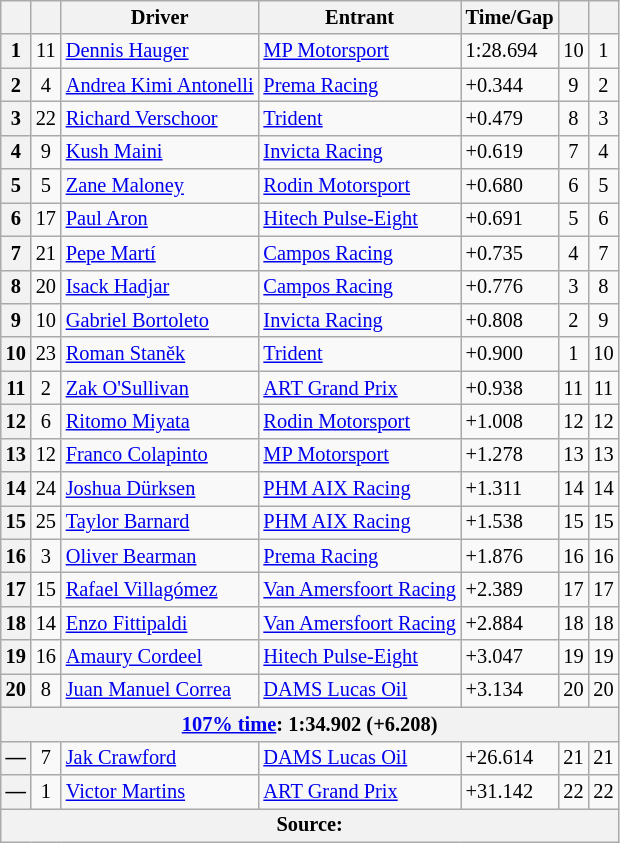<table class="wikitable" style="font-size:85%">
<tr>
<th scope="col"></th>
<th scope="col"></th>
<th scope="col">Driver</th>
<th scope="col">Entrant</th>
<th scope="col">Time/Gap</th>
<th scope="col"></th>
<th scope="col"></th>
</tr>
<tr>
<th>1</th>
<td align="center">11</td>
<td nowrap=""> <a href='#'>Dennis Hauger</a></td>
<td><a href='#'>MP Motorsport</a></td>
<td>1:28.694</td>
<td align="center">10</td>
<td align="center">1</td>
</tr>
<tr>
<th>2</th>
<td align="center">4</td>
<td> <a href='#'>Andrea Kimi Antonelli</a></td>
<td><a href='#'>Prema Racing</a></td>
<td>+0.344</td>
<td align="center">9</td>
<td align="center">2</td>
</tr>
<tr>
<th>3</th>
<td align="center">22</td>
<td> <a href='#'>Richard Verschoor</a></td>
<td><a href='#'>Trident</a></td>
<td>+0.479</td>
<td align="center">8</td>
<td align="center">3</td>
</tr>
<tr>
<th>4</th>
<td align="center">9</td>
<td> <a href='#'>Kush Maini</a></td>
<td><a href='#'>Invicta Racing</a></td>
<td>+0.619</td>
<td align="center">7</td>
<td align="center">4</td>
</tr>
<tr>
<th>5</th>
<td align="center">5</td>
<td> <a href='#'>Zane Maloney</a></td>
<td><a href='#'>Rodin Motorsport</a></td>
<td>+0.680</td>
<td align="center">6</td>
<td align="center">5</td>
</tr>
<tr>
<th>6</th>
<td align="center">17</td>
<td> <a href='#'>Paul Aron</a></td>
<td><a href='#'>Hitech Pulse-Eight</a></td>
<td>+0.691</td>
<td align="center">5</td>
<td align="center">6</td>
</tr>
<tr>
<th>7</th>
<td align="center">21</td>
<td> <a href='#'>Pepe Martí</a></td>
<td><a href='#'>Campos Racing</a></td>
<td>+0.735</td>
<td align="center">4</td>
<td align="center">7</td>
</tr>
<tr>
<th>8</th>
<td align="center">20</td>
<td> <a href='#'>Isack Hadjar</a></td>
<td><a href='#'>Campos Racing</a></td>
<td>+0.776</td>
<td align="center">3</td>
<td align="center">8</td>
</tr>
<tr>
<th>9</th>
<td align="center">10</td>
<td> <a href='#'>Gabriel Bortoleto</a></td>
<td><a href='#'>Invicta Racing</a></td>
<td>+0.808</td>
<td align="center">2</td>
<td align="center">9</td>
</tr>
<tr>
<th>10</th>
<td align="center">23</td>
<td> <a href='#'>Roman Staněk</a></td>
<td><a href='#'>Trident</a></td>
<td>+0.900</td>
<td align="center">1</td>
<td align="center">10</td>
</tr>
<tr>
<th>11</th>
<td align="center">2</td>
<td> <a href='#'>Zak O'Sullivan</a></td>
<td><a href='#'>ART Grand Prix</a></td>
<td>+0.938</td>
<td align="center">11</td>
<td align="center">11</td>
</tr>
<tr>
<th>12</th>
<td align="center">6</td>
<td> <a href='#'>Ritomo Miyata</a></td>
<td><a href='#'>Rodin Motorsport</a></td>
<td>+1.008</td>
<td align="center">12</td>
<td align="center">12</td>
</tr>
<tr>
<th>13</th>
<td align="center">12</td>
<td> <a href='#'>Franco Colapinto</a></td>
<td><a href='#'>MP Motorsport</a></td>
<td>+1.278</td>
<td align="center">13</td>
<td align="center">13</td>
</tr>
<tr>
<th>14</th>
<td align="center">24</td>
<td> <a href='#'>Joshua Dürksen</a></td>
<td><a href='#'>PHM AIX Racing</a></td>
<td>+1.311</td>
<td align="center">14</td>
<td align="center">14</td>
</tr>
<tr>
<th>15</th>
<td align="center">25</td>
<td> <a href='#'>Taylor Barnard</a></td>
<td><a href='#'>PHM AIX Racing</a></td>
<td>+1.538</td>
<td align="center">15</td>
<td align="center">15</td>
</tr>
<tr>
<th>16</th>
<td align="center">3</td>
<td> <a href='#'>Oliver Bearman</a></td>
<td><a href='#'>Prema Racing</a></td>
<td>+1.876</td>
<td align="center">16</td>
<td align="center">16</td>
</tr>
<tr>
<th>17</th>
<td align="center">15</td>
<td> <a href='#'>Rafael Villagómez</a></td>
<td><a href='#'>Van Amersfoort Racing</a></td>
<td>+2.389</td>
<td align="center">17</td>
<td align="center">17</td>
</tr>
<tr>
<th>18</th>
<td align="center">14</td>
<td> <a href='#'>Enzo Fittipaldi</a></td>
<td><a href='#'>Van Amersfoort Racing</a></td>
<td>+2.884</td>
<td align="center">18</td>
<td align="center">18</td>
</tr>
<tr>
<th>19</th>
<td align="center">16</td>
<td> <a href='#'>Amaury Cordeel</a></td>
<td><a href='#'>Hitech Pulse-Eight</a></td>
<td>+3.047</td>
<td align="center">19</td>
<td align="center">19</td>
</tr>
<tr>
<th>20</th>
<td align="center">8</td>
<td> <a href='#'>Juan Manuel Correa</a></td>
<td><a href='#'>DAMS Lucas Oil</a></td>
<td>+3.134</td>
<td align="center">20</td>
<td align="center">20</td>
</tr>
<tr>
<th colspan="7"><a href='#'>107% time</a>: 1:34.902 (+6.208)</th>
</tr>
<tr>
<th><strong>—</strong></th>
<td align="center">7</td>
<td> <a href='#'>Jak Crawford</a></td>
<td><a href='#'>DAMS Lucas Oil</a></td>
<td>+26.614</td>
<td align="center">21</td>
<td align="center">21</td>
</tr>
<tr>
<th><strong>—</strong></th>
<td align="center">1</td>
<td> <a href='#'>Victor Martins</a></td>
<td><a href='#'>ART Grand Prix</a></td>
<td>+31.142</td>
<td align="center">22</td>
<td align="center">22</td>
</tr>
<tr>
<th colspan="7">Source:</th>
</tr>
</table>
